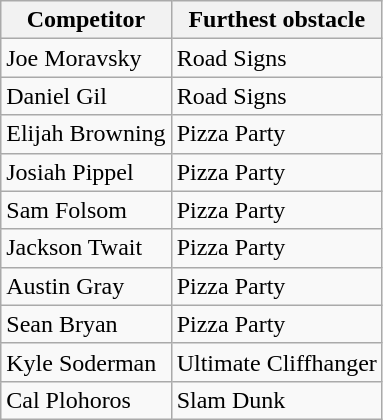<table class="wikitable sortable collapsible">
<tr>
<th>Competitor</th>
<th>Furthest obstacle</th>
</tr>
<tr>
<td>Joe Moravsky</td>
<td>Road Signs</td>
</tr>
<tr>
<td>Daniel Gil</td>
<td>Road Signs</td>
</tr>
<tr>
<td>Elijah Browning</td>
<td>Pizza Party</td>
</tr>
<tr>
<td>Josiah Pippel</td>
<td>Pizza Party</td>
</tr>
<tr>
<td>Sam Folsom</td>
<td>Pizza Party</td>
</tr>
<tr>
<td>Jackson Twait</td>
<td>Pizza Party</td>
</tr>
<tr>
<td>Austin Gray</td>
<td>Pizza Party</td>
</tr>
<tr>
<td>Sean Bryan</td>
<td>Pizza Party</td>
</tr>
<tr>
<td>Kyle Soderman</td>
<td>Ultimate Cliffhanger</td>
</tr>
<tr>
<td>Cal Plohoros</td>
<td>Slam Dunk</td>
</tr>
</table>
